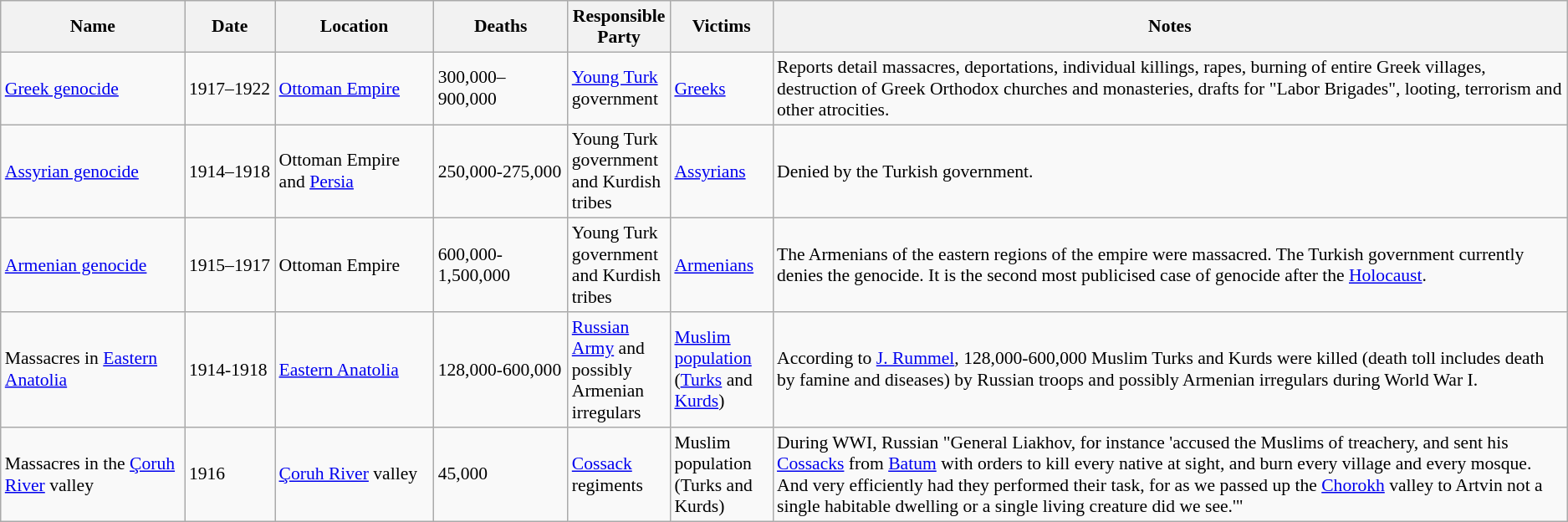<table class="sortable wikitable" style="font-size:90%;">
<tr>
<th style="width:140px;">Name</th>
<th style="width:65px;">Date</th>
<th style="width:120px;">Location</th>
<th style="width:100px;">Deaths</th>
<th style="width:75px;">Responsible Party</th>
<th style="width:75px;">Victims</th>
<th class="unsortable">Notes</th>
</tr>
<tr>
<td><a href='#'>Greek genocide</a></td>
<td>1917–1922</td>
<td><a href='#'>Ottoman Empire</a></td>
<td>300,000–900,000</td>
<td><a href='#'>Young Turk</a> government</td>
<td><a href='#'>Greeks</a></td>
<td>Reports detail massacres, deportations, individual killings, rapes, burning of entire Greek villages, destruction of Greek Orthodox churches and monasteries, drafts for "Labor Brigades", looting, terrorism and other atrocities.</td>
</tr>
<tr>
<td><a href='#'>Assyrian genocide</a></td>
<td>1914–1918</td>
<td>Ottoman Empire and <a href='#'>Persia</a></td>
<td>250,000-275,000</td>
<td>Young Turk government and Kurdish tribes</td>
<td><a href='#'>Assyrians</a></td>
<td>Denied by the Turkish government.</td>
</tr>
<tr>
<td><a href='#'>Armenian genocide</a></td>
<td>1915–1917</td>
<td>Ottoman Empire</td>
<td>600,000-1,500,000</td>
<td>Young Turk government and Kurdish tribes</td>
<td><a href='#'>Armenians</a></td>
<td>The Armenians of the eastern regions of the empire were massacred. The Turkish government currently denies the genocide. It is the second most publicised case of genocide after the <a href='#'>Holocaust</a>.</td>
</tr>
<tr>
<td>Massacres in <a href='#'>Eastern Anatolia</a></td>
<td>1914-1918</td>
<td><a href='#'>Eastern Anatolia</a></td>
<td>128,000-600,000</td>
<td><a href='#'>Russian Army</a> and possibly Armenian irregulars</td>
<td><a href='#'>Muslim population</a> (<a href='#'>Turks</a> and <a href='#'>Kurds</a>)</td>
<td>According to <a href='#'>J. Rummel</a>, 128,000-600,000 Muslim Turks and Kurds were killed (death toll includes death by famine and diseases) by Russian troops and possibly Armenian irregulars during World War I.</td>
</tr>
<tr>
<td>Massacres in the <a href='#'>Çoruh River</a> valley </td>
<td>1916</td>
<td><a href='#'>Çoruh River</a> valley</td>
<td>45,000</td>
<td><a href='#'>Cossack</a> regiments</td>
<td>Muslim population (Turks and Kurds)</td>
<td>During WWI, Russian "General Liakhov, for instance 'accused the Muslims of treachery, and sent his <a href='#'>Cossacks</a> from <a href='#'>Batum</a> with orders to kill every native at sight, and burn every village and every mosque. And very efficiently had they performed their task, for as we passed up the <a href='#'>Chorokh</a> valley to Artvin not a single habitable dwelling or a single living creature did we see.'"</td>
</tr>
</table>
